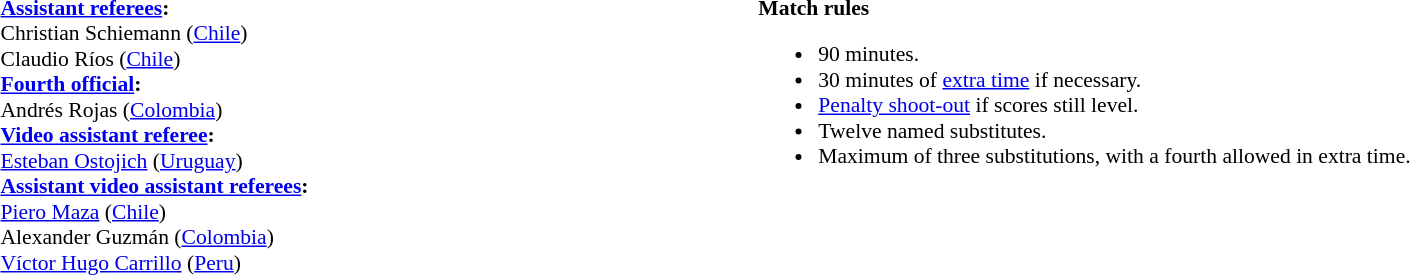<table width=100% style="font-size:90%">
<tr>
<td><br><strong><a href='#'>Assistant referees</a>:</strong>
<br>Christian Schiemann (<a href='#'>Chile</a>)
<br>Claudio Ríos (<a href='#'>Chile</a>)
<br><strong><a href='#'>Fourth official</a>:</strong>
<br>Andrés Rojas (<a href='#'>Colombia</a>)
<br><strong><a href='#'>Video assistant referee</a>:</strong>
<br><a href='#'>Esteban Ostojich</a> (<a href='#'>Uruguay</a>)
<br><strong><a href='#'>Assistant video assistant referees</a>:</strong>
<br><a href='#'>Piero Maza</a> (<a href='#'>Chile</a>)
<br>Alexander Guzmán (<a href='#'>Colombia</a>)
<br><a href='#'>Víctor Hugo Carrillo</a> (<a href='#'>Peru</a>)</td>
<td style="width:60%; vertical-align:top;"><br><strong>Match rules</strong><ul><li>90 minutes.</li><li>30 minutes of <a href='#'>extra time</a> if necessary.</li><li><a href='#'>Penalty shoot-out</a> if scores still level.</li><li>Twelve named substitutes.</li><li>Maximum of three substitutions, with a fourth allowed in extra time.</li></ul></td>
</tr>
</table>
